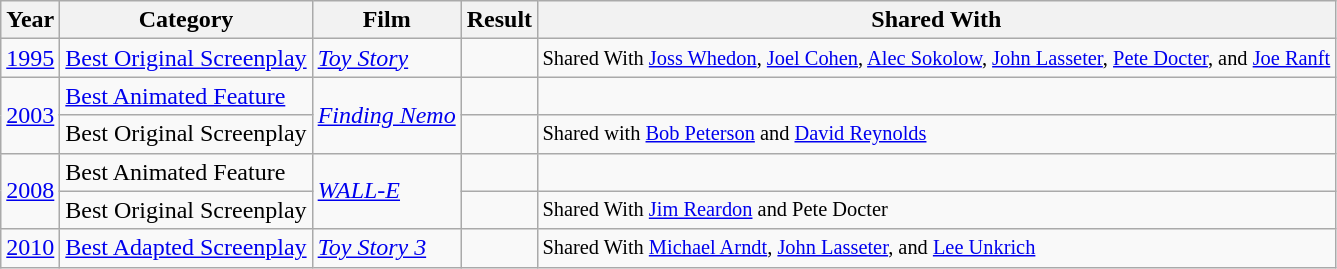<table class="wikitable plainrowheaders sortable">
<tr>
<th>Year</th>
<th>Category</th>
<th>Film</th>
<th>Result</th>
<th>Shared With</th>
</tr>
<tr>
<td><a href='#'>1995</a></td>
<td><a href='#'>Best Original Screenplay</a></td>
<td><em><a href='#'>Toy Story</a></em></td>
<td></td>
<td style="font-size:85%;">Shared With <a href='#'>Joss Whedon</a>,  <a href='#'>Joel Cohen</a>, <a href='#'>Alec Sokolow</a>, <a href='#'>John Lasseter</a>,  <a href='#'>Pete Docter</a>,  and <a href='#'>Joe Ranft</a></td>
</tr>
<tr>
<td rowspan="2"><a href='#'>2003</a></td>
<td><a href='#'>Best Animated Feature</a></td>
<td rowspan="2"><em><a href='#'>Finding Nemo</a></em></td>
<td></td>
<td></td>
</tr>
<tr>
<td>Best Original Screenplay</td>
<td></td>
<td style="font-size:85%;">Shared with <a href='#'>Bob Peterson</a> and <a href='#'>David Reynolds</a></td>
</tr>
<tr>
<td rowspan="2"><a href='#'>2008</a></td>
<td>Best Animated Feature</td>
<td rowspan="2"><em><a href='#'>WALL-E</a></em></td>
<td></td>
<td></td>
</tr>
<tr>
<td>Best Original Screenplay</td>
<td></td>
<td style="font-size:85%;">Shared With <a href='#'>Jim Reardon</a> and Pete Docter</td>
</tr>
<tr>
<td><a href='#'>2010</a></td>
<td><a href='#'>Best Adapted Screenplay</a></td>
<td><em><a href='#'>Toy Story 3</a></em></td>
<td></td>
<td style="font-size:85%;">Shared With <a href='#'>Michael Arndt</a>, <a href='#'>John Lasseter</a>, and <a href='#'>Lee Unkrich</a></td>
</tr>
</table>
